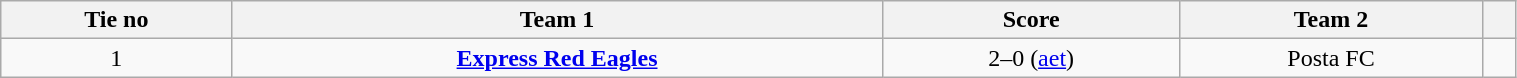<table class="wikitable" style="text-align:center; width:80%; font-size:100%">
<tr>
<th style= width="80px">Tie no</th>
<th style= width="300px">Team 1</th>
<th style= width="80px">Score</th>
<th style= width="300px">Team 2</th>
<th style= width="300px"></th>
</tr>
<tr>
<td>1</td>
<td><strong><a href='#'>Express Red Eagles</a></strong></td>
<td>2–0 (<a href='#'>aet</a>)</td>
<td>Posta FC</td>
<td></td>
</tr>
</table>
